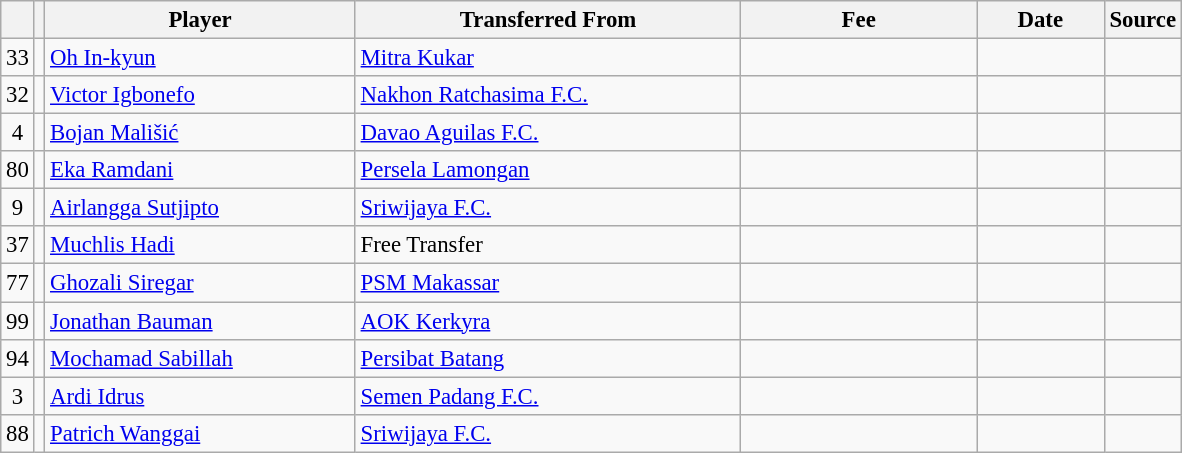<table class="wikitable plainrowheaders sortable" style="font-size:95%">
<tr>
<th></th>
<th></th>
<th scope=col style="width:200px;"><strong>Player</strong></th>
<th scope=col style="width:250px;"><strong>Transferred From</strong></th>
<th scope=col style="width:150px;"><strong>Fee</strong></th>
<th scope=col style="width:78px;"><strong>Date</strong></th>
<th><strong>Source</strong></th>
</tr>
<tr>
<td align=center>33</td>
<td align=center></td>
<td> <a href='#'>Oh In-kyun</a></td>
<td> <a href='#'>Mitra Kukar</a></td>
<td align=center></td>
<td align=center></td>
<td></td>
</tr>
<tr>
<td align=center>32</td>
<td align=center></td>
<td> <a href='#'>Victor Igbonefo</a></td>
<td> <a href='#'>Nakhon Ratchasima F.C.</a></td>
<td align=center></td>
<td align=center></td>
<td></td>
</tr>
<tr>
<td align=center>4</td>
<td align=center></td>
<td> <a href='#'>Bojan Mališić</a></td>
<td> <a href='#'>Davao Aguilas F.C.</a></td>
<td align=center></td>
<td align=center></td>
<td></td>
</tr>
<tr>
<td align=center>80</td>
<td align=center></td>
<td> <a href='#'>Eka Ramdani</a></td>
<td> <a href='#'>Persela Lamongan</a></td>
<td align=center></td>
<td align=center></td>
<td></td>
</tr>
<tr>
<td align=center>9</td>
<td align=center></td>
<td> <a href='#'>Airlangga Sutjipto</a></td>
<td> <a href='#'>Sriwijaya F.C.</a></td>
<td align=center></td>
<td align=center></td>
<td></td>
</tr>
<tr>
<td align=center>37</td>
<td align=center></td>
<td> <a href='#'>Muchlis Hadi</a></td>
<td>Free Transfer</td>
<td align=center></td>
<td align=center></td>
<td></td>
</tr>
<tr>
<td align=center>77</td>
<td align=center></td>
<td> <a href='#'>Ghozali Siregar</a></td>
<td> <a href='#'>PSM Makassar</a></td>
<td align=center></td>
<td align=center></td>
<td></td>
</tr>
<tr>
<td align=center>99</td>
<td align=center></td>
<td> <a href='#'>Jonathan Bauman</a></td>
<td> <a href='#'>AOK Kerkyra</a></td>
<td align=center></td>
<td align=center></td>
<td></td>
</tr>
<tr>
<td align=center>94</td>
<td align=center></td>
<td> <a href='#'>Mochamad Sabillah</a></td>
<td> <a href='#'>Persibat Batang</a></td>
<td align=center></td>
<td align=center></td>
<td></td>
</tr>
<tr>
<td align=center>3</td>
<td align=center></td>
<td> <a href='#'>Ardi Idrus</a></td>
<td> <a href='#'>Semen Padang F.C.</a></td>
<td align=center></td>
<td align=center></td>
<td></td>
</tr>
<tr>
<td align=center>88</td>
<td align=center></td>
<td> <a href='#'>Patrich Wanggai</a></td>
<td> <a href='#'>Sriwijaya F.C.</a></td>
<td align=center></td>
<td align=center></td>
<td align=center></td>
</tr>
</table>
